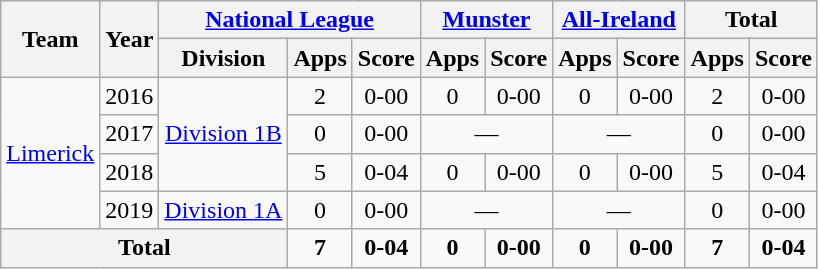<table class="wikitable" style="text-align:center">
<tr>
<th rowspan="2">Team</th>
<th rowspan="2">Year</th>
<th colspan="3"><a href='#'>National League</a></th>
<th colspan="2"><a href='#'>Munster</a></th>
<th colspan="2"><a href='#'>All-Ireland</a></th>
<th colspan="2">Total</th>
</tr>
<tr>
<th>Division</th>
<th>Apps</th>
<th>Score</th>
<th>Apps</th>
<th>Score</th>
<th>Apps</th>
<th>Score</th>
<th>Apps</th>
<th>Score</th>
</tr>
<tr>
<td rowspan="4"><a href='#'>Limerick</a></td>
<td>2016</td>
<td rowspan="3"><a href='#'>Division 1B</a></td>
<td>2</td>
<td>0-00</td>
<td>0</td>
<td>0-00</td>
<td>0</td>
<td>0-00</td>
<td>2</td>
<td>0-00</td>
</tr>
<tr>
<td>2017</td>
<td>0</td>
<td>0-00</td>
<td colspan=2>—</td>
<td colspan=2>—</td>
<td>0</td>
<td>0-00</td>
</tr>
<tr>
<td>2018</td>
<td>5</td>
<td>0-04</td>
<td>0</td>
<td>0-00</td>
<td>0</td>
<td>0-00</td>
<td>5</td>
<td>0-04</td>
</tr>
<tr>
<td>2019</td>
<td rowspan="1"><a href='#'>Division 1A</a></td>
<td>0</td>
<td>0-00</td>
<td colspan=2>—</td>
<td colspan=2>—</td>
<td>0</td>
<td>0-00</td>
</tr>
<tr>
<th colspan="3">Total</th>
<td><strong>7</strong></td>
<td><strong>0-04</strong></td>
<td><strong>0</strong></td>
<td><strong>0-00</strong></td>
<td><strong>0</strong></td>
<td><strong>0-00</strong></td>
<td><strong>7</strong></td>
<td><strong>0-04</strong></td>
</tr>
</table>
